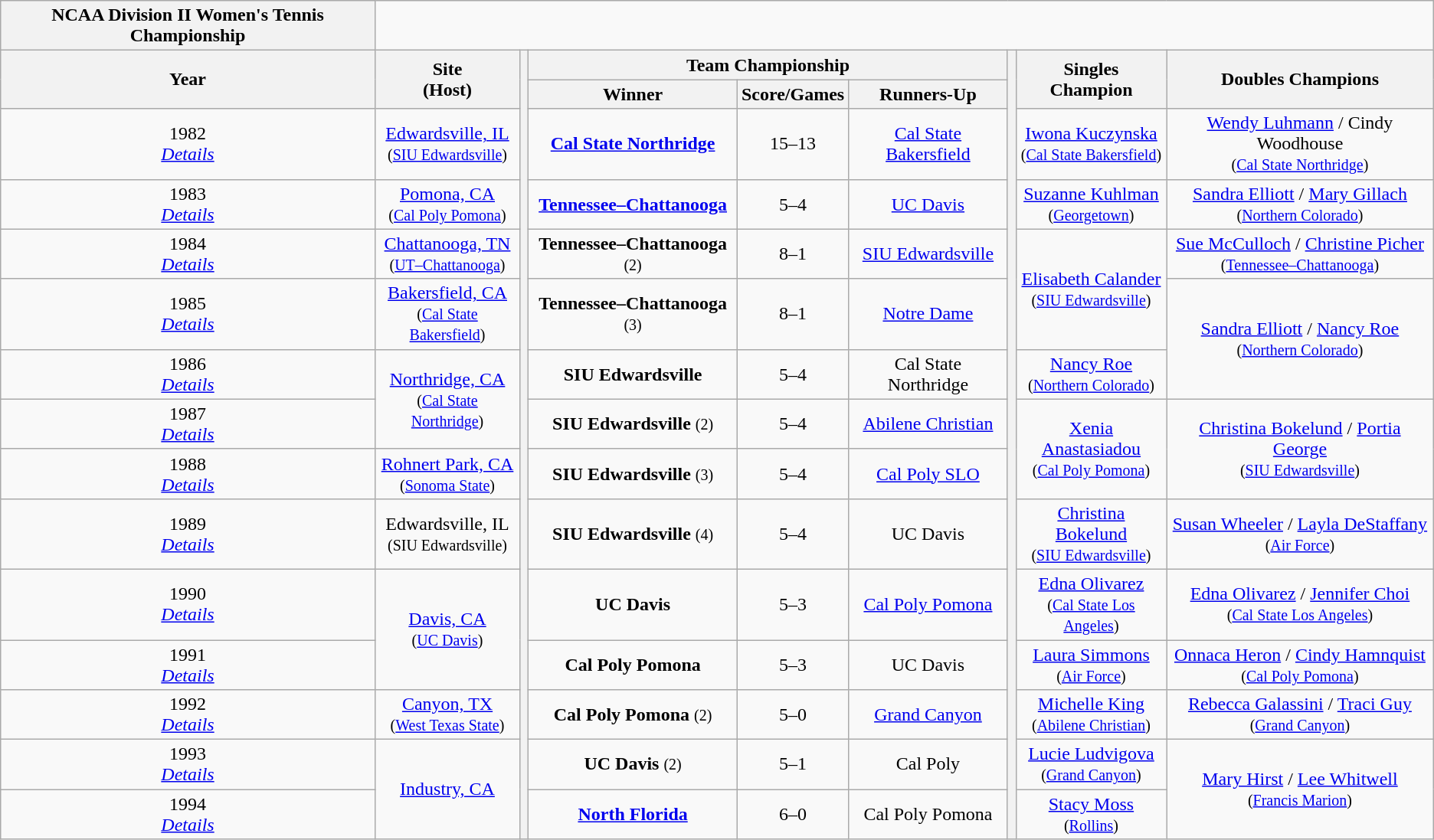<table class="wikitable" style="text-align:center">
<tr>
<th style=>NCAA Division II Women's Tennis Championship</th>
</tr>
<tr>
<th rowspan="2">Year</th>
<th rowspan="2">Site<br>(Host)</th>
<th rowspan="15"></th>
<th colspan=3>Team Championship</th>
<th rowspan="15"></th>
<th rowspan=2>Singles Champion</th>
<th rowspan=2>Doubles Champions</th>
</tr>
<tr>
<th>Winner</th>
<th>Score/Games</th>
<th>Runners-Up</th>
</tr>
<tr>
<td>1982 <br> <em><a href='#'>Details</a></em></td>
<td><a href='#'>Edwardsville, IL</a><br><small>(<a href='#'>SIU Edwardsville</a>)</small></td>
<td><strong><a href='#'>Cal State Northridge</a></strong></td>
<td>15–13</td>
<td><a href='#'>Cal State Bakersfield</a></td>
<td><a href='#'>Iwona Kuczynska</a><br><small>(<a href='#'>Cal State Bakersfield</a>)</small></td>
<td><a href='#'>Wendy Luhmann</a> / Cindy Woodhouse<br><small>(<a href='#'>Cal State Northridge</a>)</small></td>
</tr>
<tr>
<td>1983 <br> <em><a href='#'>Details</a></em></td>
<td><a href='#'>Pomona, CA</a><br><small>(<a href='#'>Cal Poly Pomona</a>)</small></td>
<td><strong><a href='#'>Tennessee–Chattanooga</a></strong></td>
<td>5–4</td>
<td><a href='#'>UC Davis</a></td>
<td><a href='#'>Suzanne Kuhlman</a><br><small>(<a href='#'>Georgetown</a>)</small></td>
<td><a href='#'>Sandra Elliott</a> / <a href='#'>Mary Gillach</a><br><small>(<a href='#'>Northern Colorado</a>)</small></td>
</tr>
<tr>
<td>1984 <br> <em><a href='#'>Details</a></em></td>
<td><a href='#'>Chattanooga, TN</a><br><small>(<a href='#'>UT–Chattanooga</a>)</small></td>
<td><strong>Tennessee–Chattanooga</strong> <small>(2)</small></td>
<td>8–1</td>
<td><a href='#'>SIU Edwardsville</a></td>
<td rowspan="2"><a href='#'>Elisabeth Calander</a><br><small>(<a href='#'>SIU Edwardsville</a>)</small></td>
<td><a href='#'>Sue McCulloch</a> / <a href='#'>Christine Picher</a><br><small>(<a href='#'>Tennessee–Chattanooga</a>)</small></td>
</tr>
<tr>
<td>1985 <br> <em><a href='#'>Details</a></em></td>
<td><a href='#'>Bakersfield, CA</a><br><small>(<a href='#'>Cal State Bakersfield</a>)</small></td>
<td><strong>Tennessee–Chattanooga</strong> <small>(3)</small></td>
<td>8–1</td>
<td><a href='#'>Notre Dame</a></td>
<td rowspan="2"><a href='#'>Sandra Elliott</a> / <a href='#'>Nancy Roe</a><br><small>(<a href='#'>Northern Colorado</a>)</small></td>
</tr>
<tr>
<td>1986 <br> <em><a href='#'>Details</a></em></td>
<td rowspan="2"><a href='#'>Northridge, CA</a><br><small>(<a href='#'>Cal State Northridge</a>)</small></td>
<td><strong>SIU Edwardsville</strong></td>
<td>5–4</td>
<td>Cal State Northridge</td>
<td><a href='#'>Nancy Roe</a><br><small>(<a href='#'>Northern Colorado</a>)</small></td>
</tr>
<tr>
<td>1987 <br> <em><a href='#'>Details</a></em></td>
<td><strong>SIU Edwardsville</strong> <small>(2)</small></td>
<td>5–4</td>
<td><a href='#'>Abilene Christian</a></td>
<td rowspan="2"><a href='#'>Xenia Anastasiadou</a><br><small>(<a href='#'>Cal Poly Pomona</a>)</small></td>
<td rowspan="2"><a href='#'>Christina Bokelund</a> / <a href='#'>Portia George</a><br><small>(<a href='#'>SIU Edwardsville</a>)</small></td>
</tr>
<tr>
<td>1988 <br> <em><a href='#'>Details</a></em></td>
<td><a href='#'>Rohnert Park, CA</a><br><small>(<a href='#'>Sonoma State</a>)</small></td>
<td><strong>SIU Edwardsville</strong> <small>(3)</small></td>
<td>5–4</td>
<td><a href='#'>Cal Poly SLO</a></td>
</tr>
<tr>
<td>1989 <br> <em><a href='#'>Details</a></em></td>
<td>Edwardsville, IL<br><small>(SIU Edwardsville)</small></td>
<td><strong>SIU Edwardsville</strong> <small>(4)</small></td>
<td>5–4</td>
<td>UC Davis</td>
<td><a href='#'>Christina Bokelund</a><br><small>(<a href='#'>SIU Edwardsville</a>)</small></td>
<td><a href='#'>Susan Wheeler</a> / <a href='#'>Layla DeStaffany</a><br><small>(<a href='#'>Air Force</a>)</small></td>
</tr>
<tr>
<td>1990 <br> <em><a href='#'>Details</a></em></td>
<td rowspan="2"><a href='#'>Davis, CA</a><br><small>(<a href='#'>UC Davis</a>)</small></td>
<td><strong>UC Davis</strong></td>
<td>5–3</td>
<td><a href='#'>Cal Poly Pomona</a></td>
<td><a href='#'>Edna Olivarez</a><br><small>(<a href='#'>Cal State Los Angeles</a>)</small></td>
<td><a href='#'>Edna Olivarez</a> / <a href='#'>Jennifer Choi</a><br><small>(<a href='#'>Cal State Los Angeles</a>)</small></td>
</tr>
<tr>
<td>1991 <br> <em><a href='#'>Details</a></em></td>
<td><strong>Cal Poly Pomona</strong></td>
<td>5–3</td>
<td>UC Davis</td>
<td><a href='#'>Laura Simmons</a><br><small>(<a href='#'>Air Force</a>)</small></td>
<td><a href='#'>Onnaca Heron</a> / <a href='#'>Cindy Hamnquist</a><br><small>(<a href='#'>Cal Poly Pomona</a>)</small></td>
</tr>
<tr>
<td>1992 <br> <em><a href='#'>Details</a></em></td>
<td><a href='#'>Canyon, TX</a><br><small>(<a href='#'>West Texas State</a>)</small></td>
<td><strong>Cal Poly Pomona</strong> <small>(2)</small></td>
<td>5–0</td>
<td><a href='#'>Grand Canyon</a></td>
<td><a href='#'>Michelle King</a><br><small>(<a href='#'>Abilene Christian</a>)</small></td>
<td><a href='#'>Rebecca Galassini</a> / <a href='#'>Traci Guy</a><br><small>(<a href='#'>Grand Canyon</a>)</small></td>
</tr>
<tr>
<td>1993 <br> <em><a href='#'>Details</a></em></td>
<td rowspan="2"><a href='#'>Industry, CA</a></td>
<td><strong>UC Davis</strong> <small>(2)</small></td>
<td>5–1</td>
<td>Cal Poly</td>
<td><a href='#'>Lucie Ludvigova</a><br><small>(<a href='#'>Grand Canyon</a>)</small></td>
<td rowspan="2"><a href='#'>Mary Hirst</a> / <a href='#'>Lee Whitwell</a><br><small>(<a href='#'>Francis Marion</a>)</small></td>
</tr>
<tr>
<td>1994 <br> <em><a href='#'>Details</a></em></td>
<td><strong><a href='#'>North Florida</a></strong></td>
<td>6–0</td>
<td>Cal Poly Pomona</td>
<td><a href='#'>Stacy Moss</a><br><small>(<a href='#'>Rollins</a>)</small></td>
</tr>
</table>
